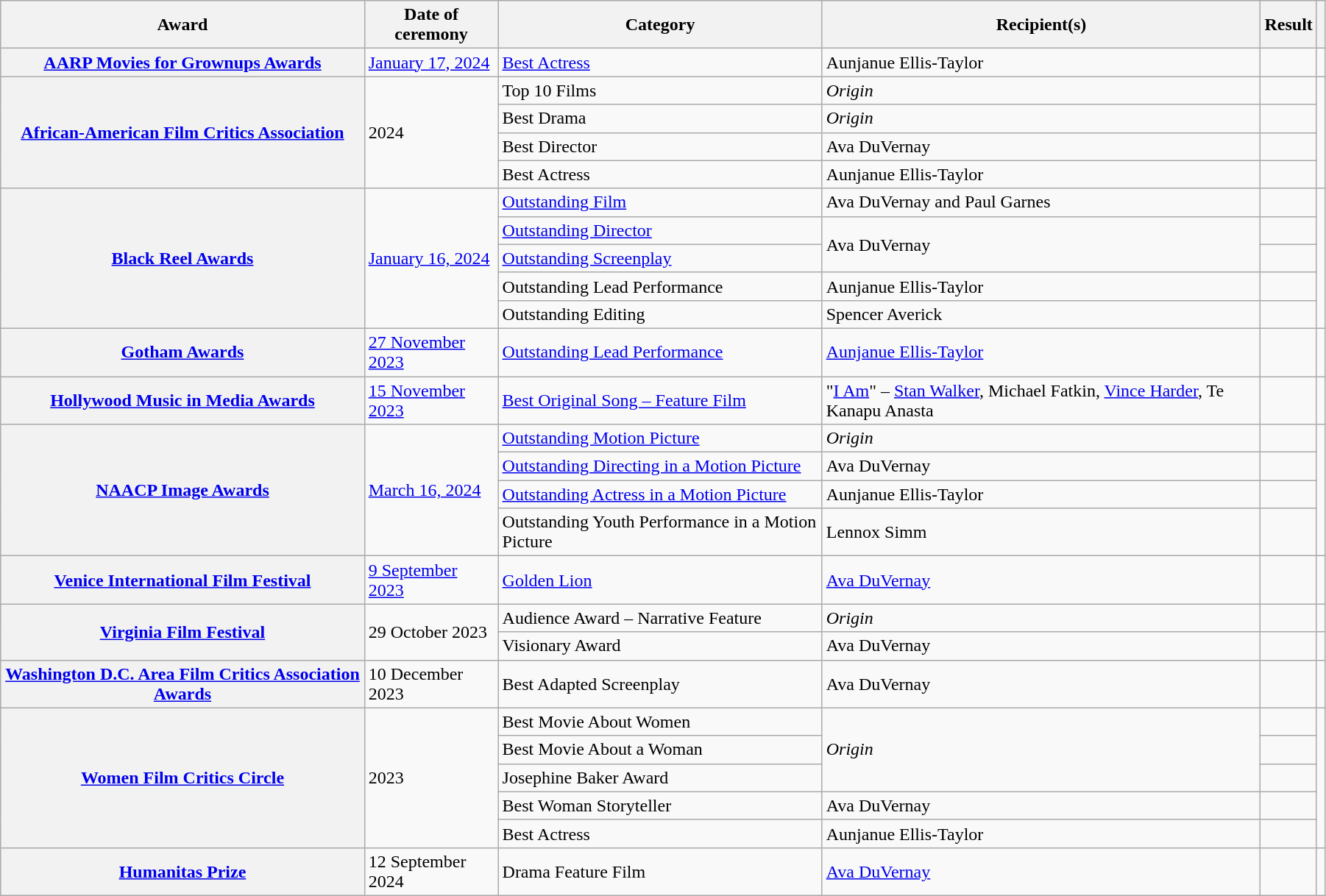<table class="wikitable sortable plainrowheaders" style="width:95%;">
<tr>
<th scope="col">Award</th>
<th scope="col">Date of ceremony</th>
<th scope="col">Category</th>
<th scope="col">Recipient(s)</th>
<th scope="col">Result</th>
<th scope="col" class="unsortable"></th>
</tr>
<tr>
<th scope="row"><a href='#'>AARP Movies for Grownups Awards</a></th>
<td><a href='#'>	January 17, 2024</a></td>
<td><a href='#'>Best Actress</a></td>
<td>Aunjanue Ellis-Taylor</td>
<td></td>
<td></td>
</tr>
<tr>
<th scope="row" rowspan=4><a href='#'>African-American Film Critics Association</a></th>
<td rowspan=4>2024</td>
<td>Top 10 Films</td>
<td><em>Origin</em></td>
<td></td>
<td rowspan=4></td>
</tr>
<tr>
<td>Best Drama</td>
<td><em>Origin</em></td>
<td></td>
</tr>
<tr>
<td>Best Director</td>
<td>Ava DuVernay</td>
<td></td>
</tr>
<tr>
<td>Best Actress</td>
<td>Aunjanue Ellis-Taylor</td>
<td></td>
</tr>
<tr>
<th rowspan="5" scope="row"><a href='#'>Black Reel Awards</a></th>
<td rowspan="5"><a href='#'>January 16, 2024</a></td>
<td><a href='#'>Outstanding Film</a></td>
<td>Ava DuVernay and Paul Garnes</td>
<td></td>
<td rowspan="5"></td>
</tr>
<tr>
<td><a href='#'>Outstanding Director</a></td>
<td rowspan="2">Ava DuVernay</td>
<td></td>
</tr>
<tr>
<td><a href='#'>Outstanding Screenplay</a></td>
<td></td>
</tr>
<tr>
<td>Outstanding Lead Performance</td>
<td>Aunjanue Ellis-Taylor</td>
<td></td>
</tr>
<tr>
<td>Outstanding Editing</td>
<td>Spencer Averick</td>
<td></td>
</tr>
<tr>
<th scope="row"><a href='#'>Gotham Awards</a></th>
<td><a href='#'>27 November 2023</a></td>
<td><a href='#'>Outstanding Lead Performance</a></td>
<td><a href='#'>Aunjanue Ellis-Taylor</a></td>
<td></td>
<td></td>
</tr>
<tr>
<th scope="row"><a href='#'>Hollywood Music in Media Awards</a></th>
<td><a href='#'>15 November 2023</a></td>
<td><a href='#'>Best Original Song – Feature Film</a></td>
<td>"<a href='#'>I Am</a>" – <a href='#'>Stan Walker</a>, Michael Fatkin, <a href='#'>Vince Harder</a>, Te Kanapu Anasta</td>
<td></td>
<td></td>
</tr>
<tr>
<th scope="row" rowspan="4"><a href='#'>NAACP Image Awards</a></th>
<td rowspan="4"><a href='#'>March 16, 2024</a></td>
<td><a href='#'>Outstanding Motion Picture</a></td>
<td><em>Origin</em></td>
<td></td>
<td rowspan="4"></td>
</tr>
<tr>
<td><a href='#'>Outstanding Directing in a Motion Picture</a></td>
<td>Ava DuVernay</td>
<td></td>
</tr>
<tr>
<td><a href='#'>Outstanding Actress in a Motion Picture</a></td>
<td>Aunjanue Ellis-Taylor</td>
<td></td>
</tr>
<tr>
<td>Outstanding Youth Performance in a Motion Picture</td>
<td>Lennox Simm</td>
<td></td>
</tr>
<tr>
<th scope="row"><a href='#'>Venice International Film Festival</a></th>
<td><a href='#'>9 September 2023</a></td>
<td><a href='#'>Golden Lion</a></td>
<td><a href='#'>Ava DuVernay</a></td>
<td></td>
<td></td>
</tr>
<tr>
<th rowspan="2" scope="row"><a href='#'>Virginia Film Festival</a></th>
<td rowspan="2">29 October 2023</td>
<td>Audience Award – Narrative Feature</td>
<td><em>Origin</em></td>
<td></td>
<td></td>
</tr>
<tr>
<td>Visionary Award</td>
<td>Ava DuVernay</td>
<td></td>
<td></td>
</tr>
<tr>
<th scope="row"><a href='#'>Washington D.C. Area Film Critics Association Awards</a></th>
<td>10 December 2023</td>
<td>Best Adapted Screenplay</td>
<td>Ava DuVernay</td>
<td></td>
<td></td>
</tr>
<tr>
<th rowspan="5" scope="row"><a href='#'>Women Film Critics Circle</a></th>
<td rowspan="5">2023</td>
<td>Best Movie About Women</td>
<td rowspan="3"><em>Origin</em></td>
<td></td>
<td rowspan="5"></td>
</tr>
<tr>
<td>Best Movie About a Woman</td>
<td></td>
</tr>
<tr>
<td>Josephine Baker Award</td>
<td></td>
</tr>
<tr>
<td>Best Woman Storyteller</td>
<td>Ava DuVernay</td>
<td></td>
</tr>
<tr>
<td>Best Actress</td>
<td>Aunjanue Ellis-Taylor</td>
<td></td>
</tr>
<tr>
<th scope="row"><a href='#'>Humanitas Prize</a></th>
<td>12 September 2024</td>
<td>Drama Feature Film</td>
<td><a href='#'>Ava DuVernay</a></td>
<td></td>
<td></td>
</tr>
</table>
